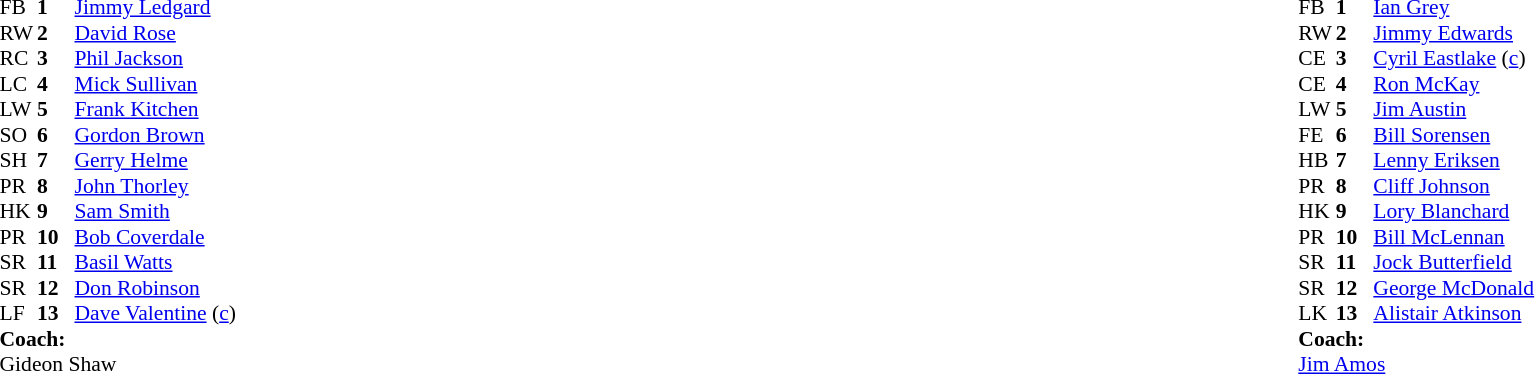<table width="100%">
<tr>
<td valign="top" width="50%"><br><table style="font-size: 90%" cellspacing="0" cellpadding="0">
<tr>
<th width="25"></th>
<th width="25"></th>
</tr>
<tr>
<td>FB</td>
<td><strong>1</strong></td>
<td> <a href='#'>Jimmy Ledgard</a></td>
</tr>
<tr>
<td>RW</td>
<td><strong>2</strong></td>
<td> <a href='#'>David Rose</a></td>
</tr>
<tr>
<td>RC</td>
<td><strong>3</strong></td>
<td> <a href='#'>Phil Jackson</a></td>
</tr>
<tr>
<td>LC</td>
<td><strong>4</strong></td>
<td> <a href='#'>Mick Sullivan</a></td>
</tr>
<tr>
<td>LW</td>
<td><strong>5</strong></td>
<td> <a href='#'>Frank Kitchen</a></td>
</tr>
<tr>
<td>SO</td>
<td><strong>6</strong></td>
<td> <a href='#'>Gordon Brown</a></td>
</tr>
<tr>
<td>SH</td>
<td><strong>7</strong></td>
<td> <a href='#'>Gerry Helme</a></td>
</tr>
<tr>
<td>PR</td>
<td><strong>8</strong></td>
<td> <a href='#'>John Thorley</a></td>
</tr>
<tr>
<td>HK</td>
<td><strong>9</strong></td>
<td> <a href='#'>Sam Smith</a></td>
</tr>
<tr>
<td>PR</td>
<td><strong>10</strong></td>
<td> <a href='#'>Bob Coverdale</a></td>
</tr>
<tr>
<td>SR</td>
<td><strong>11</strong></td>
<td> <a href='#'>Basil Watts</a></td>
</tr>
<tr>
<td>SR</td>
<td><strong>12</strong></td>
<td> <a href='#'>Don Robinson</a></td>
</tr>
<tr>
<td>LF</td>
<td><strong>13</strong></td>
<td> <a href='#'>Dave Valentine</a> (<a href='#'>c</a>)</td>
</tr>
<tr>
<td colspan=3><strong>Coach:</strong></td>
</tr>
<tr>
<td colspan="4">Gideon Shaw</td>
</tr>
</table>
</td>
<td valign="top" width="50%"><br><table style="font-size: 90%" cellspacing="0" cellpadding="0" align="center">
<tr>
<th width="25"></th>
<th width="25"></th>
</tr>
<tr>
<td>FB</td>
<td><strong>1</strong></td>
<td> <a href='#'>Ian Grey</a></td>
</tr>
<tr>
<td>RW</td>
<td><strong>2</strong></td>
<td> <a href='#'>Jimmy Edwards</a></td>
</tr>
<tr>
<td>CE</td>
<td><strong>3</strong></td>
<td> <a href='#'>Cyril Eastlake</a> (<a href='#'>c</a>)</td>
</tr>
<tr>
<td>CE</td>
<td><strong>4</strong></td>
<td> <a href='#'>Ron McKay</a></td>
</tr>
<tr>
<td>LW</td>
<td><strong>5</strong></td>
<td> <a href='#'>Jim Austin</a></td>
</tr>
<tr>
<td>FE</td>
<td><strong>6</strong></td>
<td> <a href='#'>Bill Sorensen</a></td>
</tr>
<tr>
<td>HB</td>
<td><strong>7</strong></td>
<td> <a href='#'>Lenny Eriksen</a></td>
</tr>
<tr>
<td>PR</td>
<td><strong>8</strong></td>
<td> <a href='#'>Cliff Johnson</a></td>
</tr>
<tr>
<td>HK</td>
<td><strong>9</strong></td>
<td> <a href='#'>Lory Blanchard</a></td>
</tr>
<tr>
<td>PR</td>
<td><strong>10</strong></td>
<td> <a href='#'>Bill McLennan</a></td>
</tr>
<tr>
<td>SR</td>
<td><strong>11</strong></td>
<td> <a href='#'>Jock Butterfield</a></td>
</tr>
<tr>
<td>SR</td>
<td><strong>12</strong></td>
<td> <a href='#'>George McDonald</a></td>
</tr>
<tr>
<td>LK</td>
<td><strong>13</strong></td>
<td> <a href='#'>Alistair Atkinson</a></td>
</tr>
<tr>
<td colspan=3><strong>Coach:</strong></td>
</tr>
<tr>
<td colspan="4"><a href='#'>Jim Amos</a></td>
</tr>
</table>
</td>
</tr>
</table>
